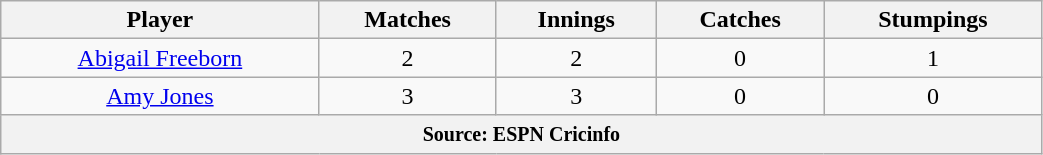<table class="wikitable" style="text-align:center; width:55%;">
<tr>
<th>Player</th>
<th>Matches</th>
<th>Innings</th>
<th>Catches</th>
<th>Stumpings</th>
</tr>
<tr>
<td><a href='#'>Abigail Freeborn</a></td>
<td>2</td>
<td>2</td>
<td>0</td>
<td>1</td>
</tr>
<tr>
<td><a href='#'>Amy Jones</a></td>
<td>3</td>
<td>3</td>
<td>0</td>
<td>0</td>
</tr>
<tr>
<th colspan="5"><small>Source: ESPN Cricinfo </small></th>
</tr>
</table>
